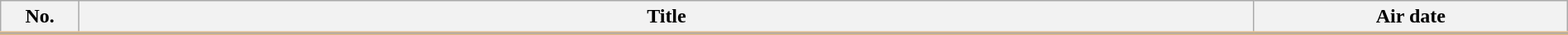<table class="wikitable" style="width:100%; margin:auto; background:#FFF;">
<tr style="border-bottom: 3px solid #DEB887;">
<th style="width:5%;">No.</th>
<th>Title</th>
<th style="width:20%;">Air date</th>
</tr>
<tr>
</tr>
</table>
